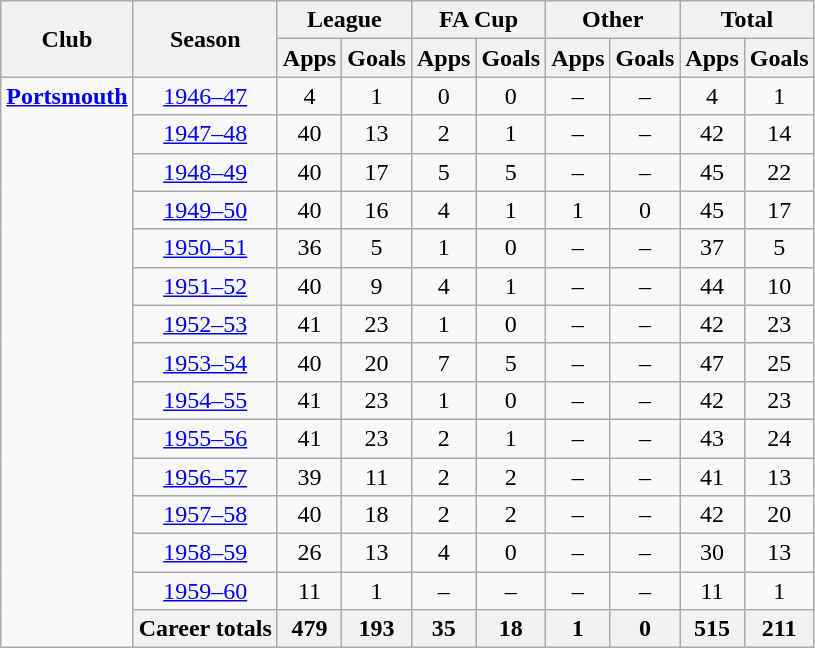<table class="wikitable" style="text-align: center;">
<tr>
<th rowspan="2">Club</th>
<th rowspan="2">Season</th>
<th colspan="2">League</th>
<th colspan="2">FA Cup</th>
<th colspan="2">Other</th>
<th colspan="2">Total</th>
</tr>
<tr>
<th>Apps</th>
<th>Goals</th>
<th>Apps</th>
<th>Goals</th>
<th>Apps</th>
<th>Goals</th>
<th>Apps</th>
<th>Goals</th>
</tr>
<tr>
<td rowspan="15" valign="top"><strong><a href='#'>Portsmouth</a></strong></td>
<td><a href='#'>1946–47</a></td>
<td>4</td>
<td>1</td>
<td>0</td>
<td>0</td>
<td>–</td>
<td>–</td>
<td>4</td>
<td>1</td>
</tr>
<tr>
<td><a href='#'>1947–48</a></td>
<td>40</td>
<td>13</td>
<td>2</td>
<td>1</td>
<td>–</td>
<td>–</td>
<td>42</td>
<td>14</td>
</tr>
<tr>
<td><a href='#'>1948–49</a></td>
<td>40</td>
<td>17</td>
<td>5</td>
<td>5</td>
<td>–</td>
<td>–</td>
<td>45</td>
<td>22</td>
</tr>
<tr>
<td><a href='#'>1949–50</a></td>
<td>40</td>
<td>16</td>
<td>4</td>
<td>1</td>
<td>1</td>
<td>0</td>
<td>45</td>
<td>17</td>
</tr>
<tr>
<td><a href='#'>1950–51</a></td>
<td>36</td>
<td>5</td>
<td>1</td>
<td>0</td>
<td>–</td>
<td>–</td>
<td>37</td>
<td>5</td>
</tr>
<tr>
<td><a href='#'>1951–52</a></td>
<td>40</td>
<td>9</td>
<td>4</td>
<td>1</td>
<td>–</td>
<td>–</td>
<td>44</td>
<td>10</td>
</tr>
<tr>
<td><a href='#'>1952–53</a></td>
<td>41</td>
<td>23</td>
<td>1</td>
<td>0</td>
<td>–</td>
<td>–</td>
<td>42</td>
<td>23</td>
</tr>
<tr>
<td><a href='#'>1953–54</a></td>
<td>40</td>
<td>20</td>
<td>7</td>
<td>5</td>
<td>–</td>
<td>–</td>
<td>47</td>
<td>25</td>
</tr>
<tr>
<td><a href='#'>1954–55</a></td>
<td>41</td>
<td>23</td>
<td>1</td>
<td>0</td>
<td>–</td>
<td>–</td>
<td>42</td>
<td>23</td>
</tr>
<tr>
<td><a href='#'>1955–56</a></td>
<td>41</td>
<td>23</td>
<td>2</td>
<td>1</td>
<td>–</td>
<td>–</td>
<td>43</td>
<td>24</td>
</tr>
<tr>
<td><a href='#'>1956–57</a></td>
<td>39</td>
<td>11</td>
<td>2</td>
<td>2</td>
<td>–</td>
<td>–</td>
<td>41</td>
<td>13</td>
</tr>
<tr>
<td><a href='#'>1957–58</a></td>
<td>40</td>
<td>18</td>
<td>2</td>
<td>2</td>
<td>–</td>
<td>–</td>
<td>42</td>
<td>20</td>
</tr>
<tr>
<td><a href='#'>1958–59</a></td>
<td>26</td>
<td>13</td>
<td>4</td>
<td>0</td>
<td>–</td>
<td>–</td>
<td>30</td>
<td>13</td>
</tr>
<tr>
<td><a href='#'>1959–60</a></td>
<td>11</td>
<td>1</td>
<td>–</td>
<td>–</td>
<td>–</td>
<td>–</td>
<td>11</td>
<td>1</td>
</tr>
<tr>
<th colspan="1">Career totals</th>
<th>479</th>
<th>193</th>
<th>35</th>
<th>18</th>
<th>1</th>
<th>0</th>
<th>515</th>
<th>211</th>
</tr>
</table>
